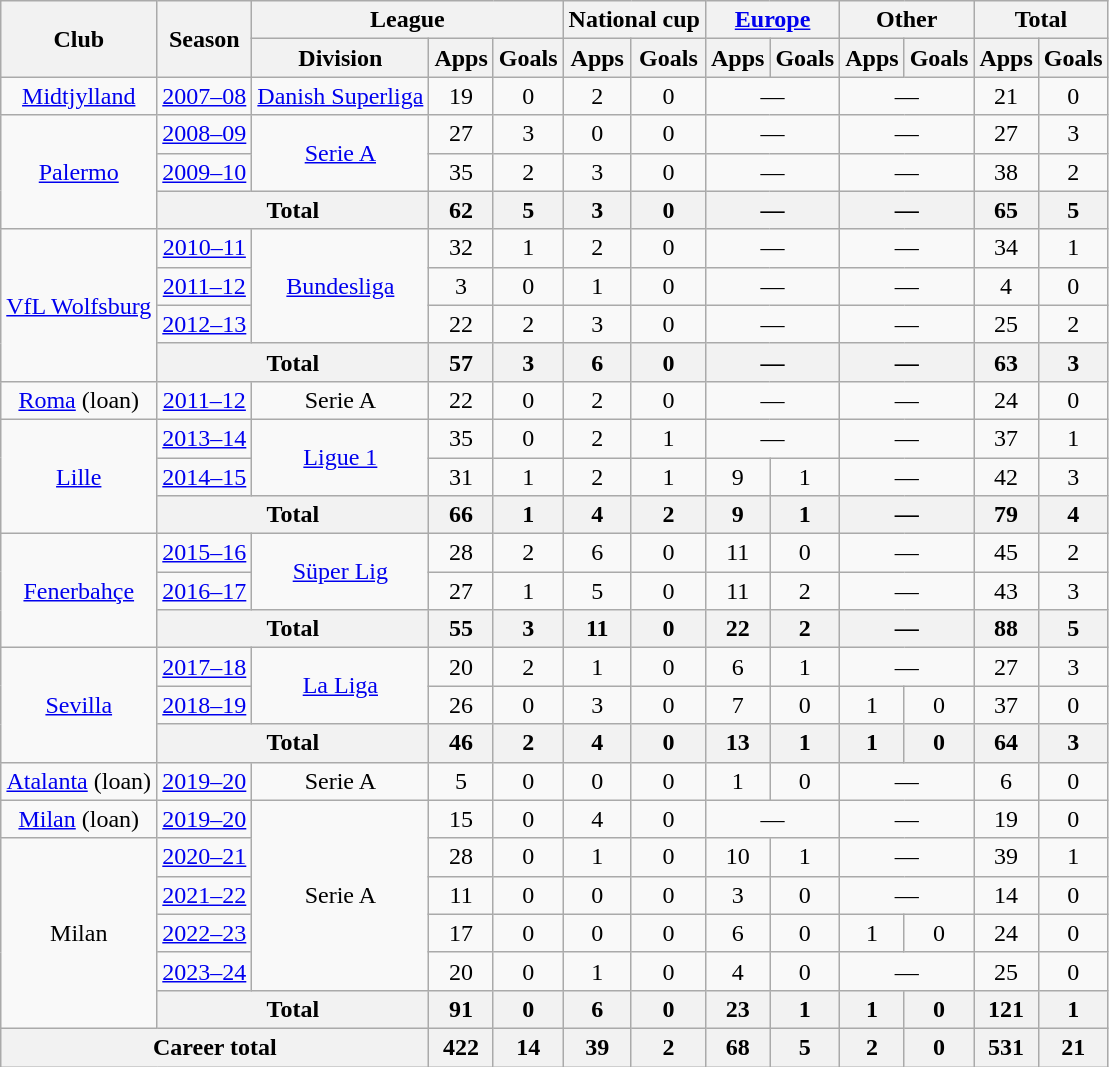<table class="wikitable" style="text-align: center">
<tr>
<th rowspan="2">Club</th>
<th rowspan="2">Season</th>
<th colspan="3">League</th>
<th colspan="2">National cup</th>
<th colspan="2"><a href='#'>Europe</a></th>
<th colspan="2">Other</th>
<th colspan="2">Total</th>
</tr>
<tr>
<th>Division</th>
<th>Apps</th>
<th>Goals</th>
<th>Apps</th>
<th>Goals</th>
<th>Apps</th>
<th>Goals</th>
<th>Apps</th>
<th>Goals</th>
<th>Apps</th>
<th>Goals</th>
</tr>
<tr>
<td><a href='#'>Midtjylland</a></td>
<td><a href='#'>2007–08</a></td>
<td><a href='#'>Danish Superliga</a></td>
<td>19</td>
<td>0</td>
<td>2</td>
<td>0</td>
<td colspan="2">—</td>
<td colspan="2">—</td>
<td>21</td>
<td>0</td>
</tr>
<tr>
<td rowspan="3"><a href='#'>Palermo</a></td>
<td><a href='#'>2008–09</a></td>
<td rowspan="2"><a href='#'>Serie A</a></td>
<td>27</td>
<td>3</td>
<td>0</td>
<td>0</td>
<td colspan="2">—</td>
<td colspan="2">—</td>
<td>27</td>
<td>3</td>
</tr>
<tr>
<td><a href='#'>2009–10</a></td>
<td>35</td>
<td>2</td>
<td>3</td>
<td>0</td>
<td colspan="2">—</td>
<td colspan="2">—</td>
<td>38</td>
<td>2</td>
</tr>
<tr>
<th colspan="2">Total</th>
<th>62</th>
<th>5</th>
<th>3</th>
<th>0</th>
<th colspan="2">—</th>
<th colspan="2">—</th>
<th>65</th>
<th>5</th>
</tr>
<tr>
<td rowspan=4><a href='#'>VfL Wolfsburg</a></td>
<td><a href='#'>2010–11</a></td>
<td rowspan="3"><a href='#'>Bundesliga</a></td>
<td>32</td>
<td>1</td>
<td>2</td>
<td>0</td>
<td colspan="2">—</td>
<td colspan="2">—</td>
<td>34</td>
<td>1</td>
</tr>
<tr>
<td><a href='#'>2011–12</a></td>
<td>3</td>
<td>0</td>
<td>1</td>
<td>0</td>
<td colspan="2">—</td>
<td colspan="2">—</td>
<td>4</td>
<td>0</td>
</tr>
<tr>
<td><a href='#'>2012–13</a></td>
<td>22</td>
<td>2</td>
<td>3</td>
<td>0</td>
<td colspan="2">—</td>
<td colspan="2">—</td>
<td>25</td>
<td>2</td>
</tr>
<tr>
<th colspan="2">Total</th>
<th>57</th>
<th>3</th>
<th>6</th>
<th>0</th>
<th colspan="2">—</th>
<th colspan="2">—</th>
<th>63</th>
<th>3</th>
</tr>
<tr>
<td><a href='#'>Roma</a> (loan)</td>
<td><a href='#'>2011–12</a></td>
<td>Serie A</td>
<td>22</td>
<td>0</td>
<td>2</td>
<td>0</td>
<td colspan="2">—</td>
<td colspan="2">—</td>
<td>24</td>
<td>0</td>
</tr>
<tr>
<td rowspan="3"><a href='#'>Lille</a></td>
<td><a href='#'>2013–14</a></td>
<td rowspan="2"><a href='#'>Ligue 1</a></td>
<td>35</td>
<td>0</td>
<td>2</td>
<td>1</td>
<td colspan="2">—</td>
<td colspan="2">—</td>
<td>37</td>
<td>1</td>
</tr>
<tr>
<td><a href='#'>2014–15</a></td>
<td>31</td>
<td>1</td>
<td>2</td>
<td>1</td>
<td>9</td>
<td>1</td>
<td colspan="2">—</td>
<td>42</td>
<td>3</td>
</tr>
<tr>
<th colspan="2">Total</th>
<th>66</th>
<th>1</th>
<th>4</th>
<th>2</th>
<th>9</th>
<th>1</th>
<th colspan="2">—</th>
<th>79</th>
<th>4</th>
</tr>
<tr>
<td rowspan="3"><a href='#'>Fenerbahçe</a></td>
<td><a href='#'>2015–16</a></td>
<td rowspan="2"><a href='#'>Süper Lig</a></td>
<td>28</td>
<td>2</td>
<td>6</td>
<td>0</td>
<td>11</td>
<td>0</td>
<td colspan="2">—</td>
<td>45</td>
<td>2</td>
</tr>
<tr>
<td><a href='#'>2016–17</a></td>
<td>27</td>
<td>1</td>
<td>5</td>
<td>0</td>
<td>11</td>
<td>2</td>
<td colspan="2">—</td>
<td>43</td>
<td>3</td>
</tr>
<tr>
<th colspan="2">Total</th>
<th>55</th>
<th>3</th>
<th>11</th>
<th>0</th>
<th>22</th>
<th>2</th>
<th colspan="2">—</th>
<th>88</th>
<th>5</th>
</tr>
<tr>
<td rowspan="3"><a href='#'>Sevilla</a></td>
<td><a href='#'>2017–18</a></td>
<td rowspan="2"><a href='#'>La Liga</a></td>
<td>20</td>
<td>2</td>
<td>1</td>
<td>0</td>
<td>6</td>
<td>1</td>
<td colspan="2">—</td>
<td>27</td>
<td>3</td>
</tr>
<tr>
<td><a href='#'>2018–19</a></td>
<td>26</td>
<td>0</td>
<td>3</td>
<td>0</td>
<td>7</td>
<td>0</td>
<td>1</td>
<td>0</td>
<td>37</td>
<td>0</td>
</tr>
<tr>
<th colspan="2">Total</th>
<th>46</th>
<th>2</th>
<th>4</th>
<th>0</th>
<th>13</th>
<th>1</th>
<th>1</th>
<th>0</th>
<th>64</th>
<th>3</th>
</tr>
<tr>
<td><a href='#'>Atalanta</a> (loan)</td>
<td><a href='#'>2019–20</a></td>
<td>Serie A</td>
<td>5</td>
<td>0</td>
<td>0</td>
<td>0</td>
<td>1</td>
<td>0</td>
<td colspan="2">—</td>
<td>6</td>
<td>0</td>
</tr>
<tr>
<td><a href='#'>Milan</a> (loan)</td>
<td><a href='#'>2019–20</a></td>
<td rowspan="5">Serie A</td>
<td>15</td>
<td>0</td>
<td>4</td>
<td>0</td>
<td colspan="2">—</td>
<td colspan="2">—</td>
<td>19</td>
<td>0</td>
</tr>
<tr>
<td rowspan="5">Milan</td>
<td><a href='#'>2020–21</a></td>
<td>28</td>
<td>0</td>
<td>1</td>
<td>0</td>
<td>10</td>
<td>1</td>
<td colspan="2">—</td>
<td>39</td>
<td>1</td>
</tr>
<tr>
<td><a href='#'>2021–22</a></td>
<td>11</td>
<td>0</td>
<td>0</td>
<td>0</td>
<td>3</td>
<td>0</td>
<td colspan="2">—</td>
<td>14</td>
<td>0</td>
</tr>
<tr>
<td><a href='#'>2022–23</a></td>
<td>17</td>
<td>0</td>
<td>0</td>
<td>0</td>
<td>6</td>
<td>0</td>
<td>1</td>
<td>0</td>
<td>24</td>
<td>0</td>
</tr>
<tr>
<td><a href='#'>2023–24</a></td>
<td>20</td>
<td>0</td>
<td>1</td>
<td>0</td>
<td>4</td>
<td>0</td>
<td colspan="2">—</td>
<td>25</td>
<td>0</td>
</tr>
<tr>
<th colspan="2">Total</th>
<th>91</th>
<th>0</th>
<th>6</th>
<th>0</th>
<th>23</th>
<th>1</th>
<th>1</th>
<th>0</th>
<th>121</th>
<th>1</th>
</tr>
<tr>
<th colspan="3">Career total</th>
<th>422</th>
<th>14</th>
<th>39</th>
<th>2</th>
<th>68</th>
<th>5</th>
<th>2</th>
<th>0</th>
<th>531</th>
<th>21</th>
</tr>
</table>
